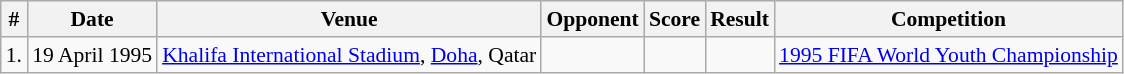<table class="wikitable" style="font-size:90%">
<tr>
<th>#</th>
<th>Date</th>
<th>Venue</th>
<th>Opponent</th>
<th>Score</th>
<th>Result</th>
<th>Competition</th>
</tr>
<tr>
<td>1.</td>
<td>19 April 1995</td>
<td><a href='#'>Khalifa International Stadium</a>, <a href='#'>Doha</a>, Qatar</td>
<td></td>
<td></td>
<td></td>
<td><a href='#'>1995 FIFA World Youth Championship</a></td>
</tr>
</table>
